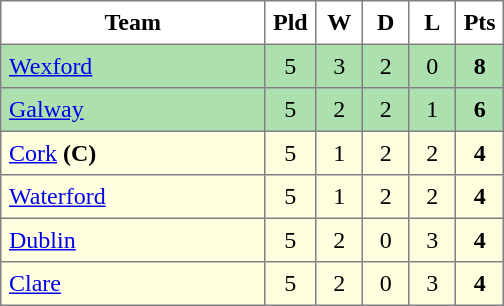<table style="border-collapse:collapse" border="1" cellspacing="0" cellpadding="5">
<tr>
<th width="165">Team</th>
<th width="20">Pld</th>
<th width="20">W</th>
<th width="20">D</th>
<th width="20">L</th>
<th width="20">Pts</th>
</tr>
<tr align="center" style="background:#ACE1AF;">
<td style="text-align:left;"> <a href='#'>Wexford</a></td>
<td>5</td>
<td>3</td>
<td>2</td>
<td>0</td>
<td><strong>8</strong></td>
</tr>
<tr align="center" style="background:#ACE1AF;">
<td style="text-align:left;"> <a href='#'>Galway</a></td>
<td>5</td>
<td>2</td>
<td>2</td>
<td>1</td>
<td><strong>6</strong></td>
</tr>
<tr align="center" style="background:#FFFFE0;">
<td style="text-align:left;"> <a href='#'>Cork</a> <strong>(C)</strong></td>
<td>5</td>
<td>1</td>
<td>2</td>
<td>2</td>
<td><strong>4</strong></td>
</tr>
<tr align="center" style="background:#FFFFE0;">
<td style="text-align:left;"> <a href='#'>Waterford</a></td>
<td>5</td>
<td>1</td>
<td>2</td>
<td>2</td>
<td><strong>4</strong></td>
</tr>
<tr align="center" style="background:#FFFFE0;">
<td style="text-align:left;"> <a href='#'>Dublin</a></td>
<td>5</td>
<td>2</td>
<td>0</td>
<td>3</td>
<td><strong>4</strong></td>
</tr>
<tr align="center" style="background:#FFFFE0;">
<td style="text-align:left;"> <a href='#'>Clare</a></td>
<td>5</td>
<td>2</td>
<td>0</td>
<td>3</td>
<td><strong>4</strong></td>
</tr>
</table>
